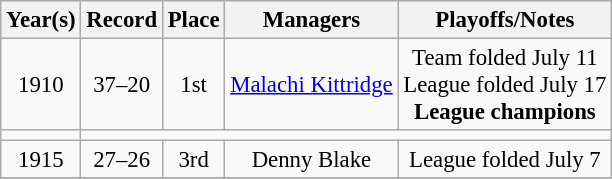<table class="wikitable" style="text-align:center; font-size: 95%;">
<tr>
<th>Year(s)</th>
<th>Record</th>
<th>Place</th>
<th>Managers</th>
<th>Playoffs/Notes</th>
</tr>
<tr align=center>
<td>1910</td>
<td>37–20</td>
<td>1st</td>
<td><a href='#'>Malachi Kittridge</a></td>
<td>Team folded July 11<br>League folded July 17<br><strong>League champions</strong></td>
</tr>
<tr align=center>
<td></td>
</tr>
<tr align=center>
<td>1915</td>
<td>27–26</td>
<td>3rd</td>
<td>Denny Blake</td>
<td>League folded July 7</td>
</tr>
<tr align=center>
</tr>
</table>
